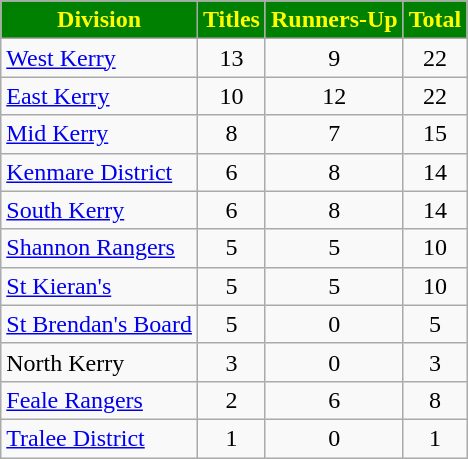<table class="wikitable sortable" style="text-align:center;">
<tr>
<th style="background:green;color:yellow">Division</th>
<th style="background:green;color:yellow">Titles</th>
<th style="background:green;color:yellow">Runners-Up</th>
<th style="background:green;color:yellow">Total</th>
</tr>
<tr>
<td style="text-align:left;"> <a href='#'>West Kerry</a></td>
<td>13</td>
<td>9</td>
<td>22</td>
</tr>
<tr>
<td style="text-align:left;"> <a href='#'>East Kerry</a></td>
<td>10</td>
<td>12</td>
<td>22</td>
</tr>
<tr>
<td style="text-align:left;"> <a href='#'>Mid Kerry</a></td>
<td>8</td>
<td>7</td>
<td>15</td>
</tr>
<tr>
<td style="text-align:left;"> <a href='#'>Kenmare District</a></td>
<td>6</td>
<td>8</td>
<td>14</td>
</tr>
<tr>
<td style="text-align:left;"> <a href='#'>South Kerry</a></td>
<td>6</td>
<td>8</td>
<td>14</td>
</tr>
<tr>
<td style="text-align:left;"> <a href='#'>Shannon Rangers</a></td>
<td>5</td>
<td>5</td>
<td>10</td>
</tr>
<tr>
<td style="text-align:left;"> <a href='#'>St Kieran's</a></td>
<td>5</td>
<td>5</td>
<td>10</td>
</tr>
<tr>
<td style="text-align:left;"> <a href='#'>St Brendan's Board</a></td>
<td>5</td>
<td>0</td>
<td>5</td>
</tr>
<tr>
<td style="text-align:left;"> North Kerry</td>
<td>3</td>
<td>0</td>
<td>3</td>
</tr>
<tr>
<td style="text-align:left;"> <a href='#'>Feale Rangers</a></td>
<td>2</td>
<td>6</td>
<td>8</td>
</tr>
<tr>
<td style="text-align:left;"> <a href='#'>Tralee District</a></td>
<td>1</td>
<td>0</td>
<td>1</td>
</tr>
</table>
